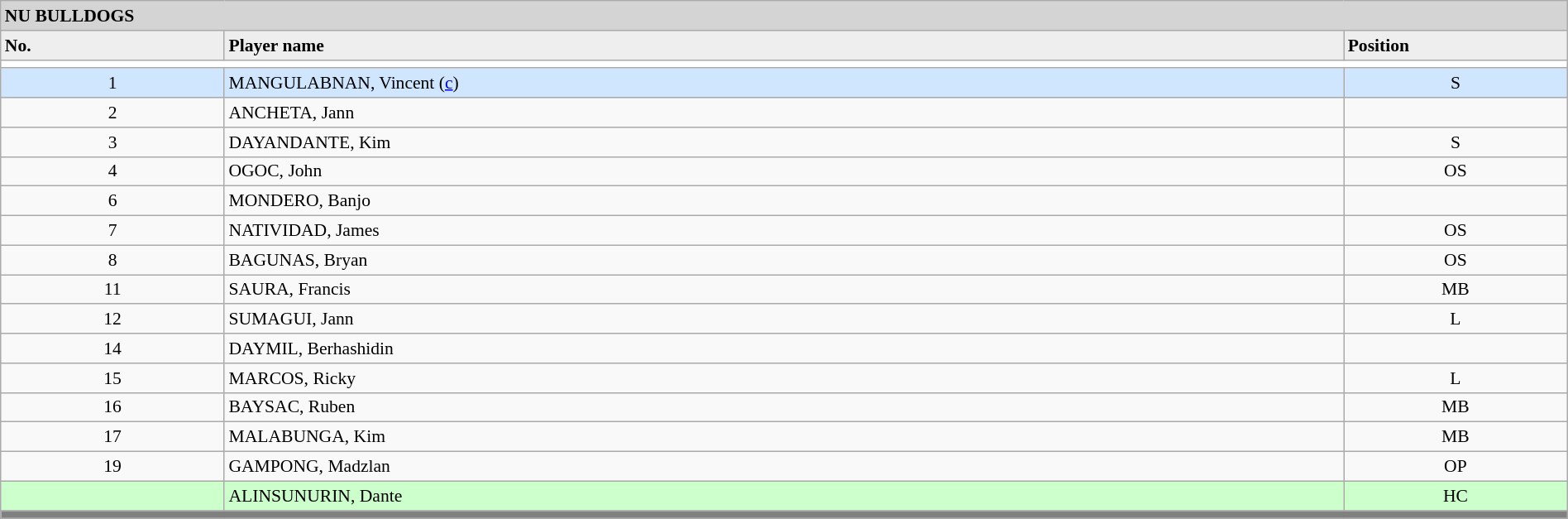<table class="wikitable collapsible collapsed" style="font-size:90%; width:100%;">
<tr>
<th style="background:#D4D4D4; text-align:left;" colspan=3> NU BULLDOGS</th>
</tr>
<tr style="background:#EEEEEE; font-weight:bold;">
<td width=10%>No.</td>
<td width=50%>Player name</td>
<td width=10%>Position</td>
</tr>
<tr style="background:#FFFFFF;">
<td colspan=3 align=center></td>
</tr>
<tr bgcolor=#D0E6FF>
<td align=center>1</td>
<td>MANGULABNAN, Vincent (<a href='#'>c</a>)</td>
<td align=center>S</td>
</tr>
<tr>
<td align=center>2</td>
<td>ANCHETA, Jann</td>
<td align=center></td>
</tr>
<tr>
<td align=center>3</td>
<td>DAYANDANTE, Kim</td>
<td align=center>S</td>
</tr>
<tr>
<td align=center>4</td>
<td>OGOC, John</td>
<td align=center>OS</td>
</tr>
<tr>
<td align=center>6</td>
<td>MONDERO, Banjo</td>
<td align=center></td>
</tr>
<tr>
<td align=center>7</td>
<td>NATIVIDAD, James</td>
<td align=center>OS</td>
</tr>
<tr>
<td align=center>8</td>
<td>BAGUNAS, Bryan</td>
<td align=center>OS</td>
</tr>
<tr>
<td align=center>11</td>
<td>SAURA, Francis</td>
<td align=center>MB</td>
</tr>
<tr>
<td align=center>12</td>
<td>SUMAGUI, Jann</td>
<td align=center>L</td>
</tr>
<tr>
<td align=center>14</td>
<td>DAYMIL, Berhashidin</td>
<td align=center></td>
</tr>
<tr>
<td align=center>15</td>
<td>MARCOS, Ricky</td>
<td align=center>L</td>
</tr>
<tr>
<td align=center>16</td>
<td>BAYSAC, Ruben</td>
<td align=center>MB</td>
</tr>
<tr>
<td align=center>17</td>
<td>MALABUNGA, Kim</td>
<td align=center>MB</td>
</tr>
<tr>
<td align=center>19</td>
<td>GAMPONG, Madzlan</td>
<td align=center>OP</td>
</tr>
<tr bgcolor=#ccffcc>
<td align=center></td>
<td>ALINSUNURIN, Dante</td>
<td align=center>HC</td>
</tr>
<tr>
<th style="background:gray;" colspan=3></th>
</tr>
<tr>
</tr>
</table>
